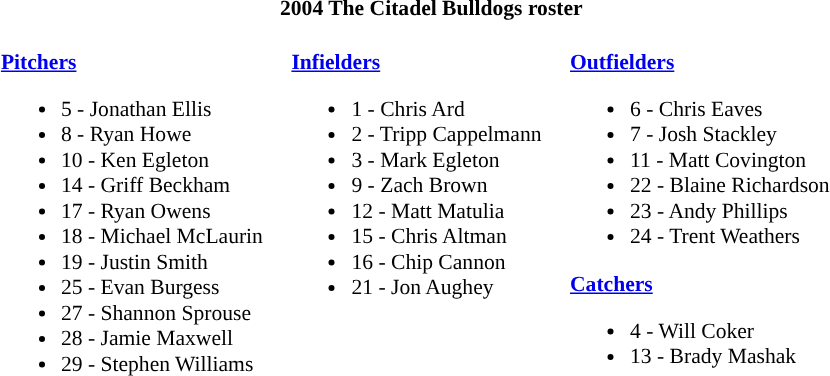<table class="toccolours" style="border-collapse:collapse; font-size:90%;">
<tr>
<th colspan="9">2004 The Citadel Bulldogs roster</th>
</tr>
<tr>
</tr>
<tr>
<td width="03"> </td>
<td valign="top"><br><strong><a href='#'>Pitchers</a></strong><ul><li>5 - Jonathan Ellis</li><li>8 - Ryan Howe</li><li>10 - Ken Egleton</li><li>14 - Griff Beckham</li><li>17 - Ryan Owens</li><li>18 - Michael McLaurin</li><li>19 - Justin Smith</li><li>25 - Evan Burgess</li><li>27 - Shannon Sprouse</li><li>28 - Jamie Maxwell</li><li>29 - Stephen Williams</li></ul></td>
<td width="15"> </td>
<td valign="top"><br><strong><a href='#'>Infielders</a></strong><ul><li>1 - Chris Ard</li><li>2 - Tripp Cappelmann</li><li>3 - Mark Egleton</li><li>9 - Zach Brown</li><li>12 - Matt Matulia</li><li>15 - Chris Altman</li><li>16 - Chip Cannon</li><li>21 - Jon Aughey</li></ul></td>
<td width="15"> </td>
<td valign="top"><br><strong><a href='#'>Outfielders</a></strong><ul><li>6 - Chris Eaves</li><li>7 - Josh Stackley</li><li>11 - Matt Covington</li><li>22 - Blaine Richardson</li><li>23 - Andy Phillips</li><li>24 - Trent Weathers</li></ul><strong><a href='#'>Catchers</a></strong><ul><li>4 - Will Coker</li><li>13 - Brady Mashak</li></ul></td>
<td width="25"> </td>
</tr>
</table>
